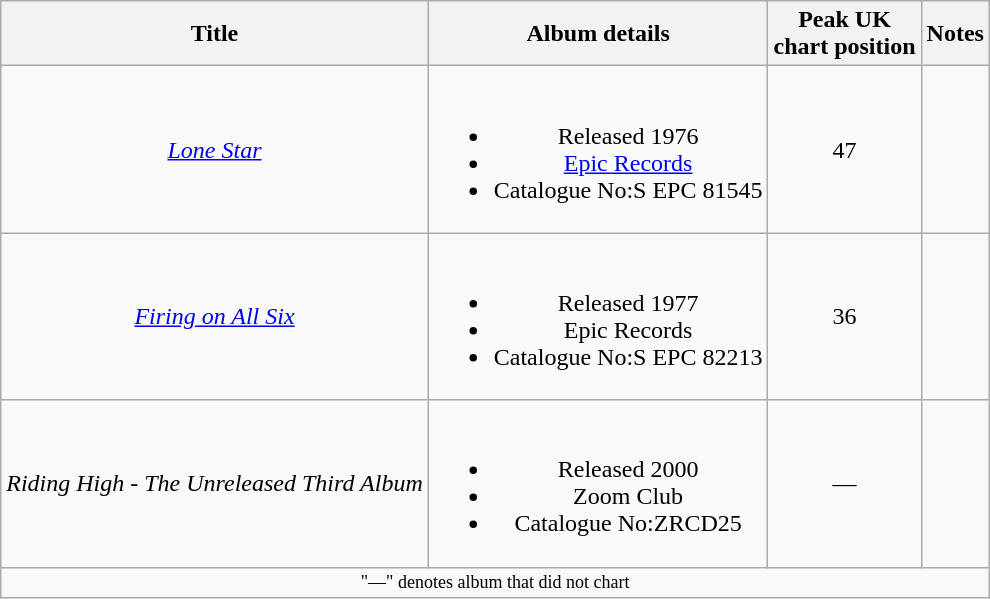<table class="wikitable plainrowheaders" style="text-align:center;" border="1">
<tr>
<th>Title</th>
<th>Album details</th>
<th>Peak UK<br>chart position</th>
<th>Notes</th>
</tr>
<tr>
<td><em><a href='#'>Lone Star</a></em></td>
<td><br><ul><li>Released 1976</li><li><a href='#'>Epic Records</a></li><li>Catalogue No:S EPC 81545</li></ul></td>
<td>47</td>
<td></td>
</tr>
<tr>
<td><em><a href='#'>Firing on All Six</a></em></td>
<td><br><ul><li>Released 1977</li><li>Epic Records</li><li>Catalogue No:S EPC 82213</li></ul></td>
<td>36</td>
<td></td>
</tr>
<tr>
<td><em>Riding High - The Unreleased Third Album</em></td>
<td><br><ul><li>Released 2000</li><li>Zoom Club</li><li>Catalogue No:ZRCD25</li></ul></td>
<td>—</td>
<td></td>
</tr>
<tr>
<td colspan="4" style="font-size:9pt">"—" denotes album that did not chart</td>
</tr>
</table>
